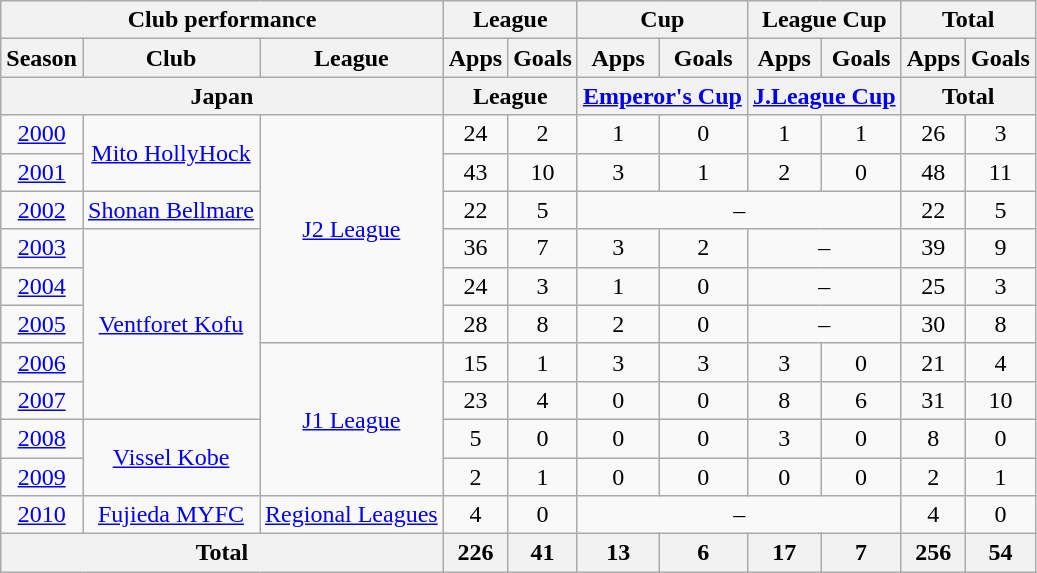<table class="wikitable" style="text-align:center;">
<tr>
<th colspan=3>Club performance</th>
<th colspan=2>League</th>
<th colspan=2>Cup</th>
<th colspan=2>League Cup</th>
<th colspan=2>Total</th>
</tr>
<tr>
<th>Season</th>
<th>Club</th>
<th>League</th>
<th>Apps</th>
<th>Goals</th>
<th>Apps</th>
<th>Goals</th>
<th>Apps</th>
<th>Goals</th>
<th>Apps</th>
<th>Goals</th>
</tr>
<tr>
<th colspan=3>Japan</th>
<th colspan=2>League</th>
<th colspan=2><a href='#'>Emperor's Cup</a></th>
<th colspan=2><a href='#'>J.League Cup</a></th>
<th colspan=2>Total</th>
</tr>
<tr>
<td><a href='#'>2000</a></td>
<td rowspan="2"><a href='#'>Mito HollyHock</a></td>
<td rowspan="6"><a href='#'>J2 League</a></td>
<td>24</td>
<td>2</td>
<td>1</td>
<td>0</td>
<td>1</td>
<td>1</td>
<td>26</td>
<td>3</td>
</tr>
<tr>
<td><a href='#'>2001</a></td>
<td>43</td>
<td>10</td>
<td>3</td>
<td>1</td>
<td>2</td>
<td>0</td>
<td>48</td>
<td>11</td>
</tr>
<tr>
<td><a href='#'>2002</a></td>
<td><a href='#'>Shonan Bellmare</a></td>
<td>22</td>
<td>5</td>
<td colspan="4">–</td>
<td>22</td>
<td>5</td>
</tr>
<tr>
<td><a href='#'>2003</a></td>
<td rowspan="5"><a href='#'>Ventforet Kofu</a></td>
<td>36</td>
<td>7</td>
<td>3</td>
<td>2</td>
<td colspan="2">–</td>
<td>39</td>
<td>9</td>
</tr>
<tr>
<td><a href='#'>2004</a></td>
<td>24</td>
<td>3</td>
<td>1</td>
<td>0</td>
<td colspan="2">–</td>
<td>25</td>
<td>3</td>
</tr>
<tr>
<td><a href='#'>2005</a></td>
<td>28</td>
<td>8</td>
<td>2</td>
<td>0</td>
<td colspan="2">–</td>
<td>30</td>
<td>8</td>
</tr>
<tr>
<td><a href='#'>2006</a></td>
<td rowspan="4"><a href='#'>J1 League</a></td>
<td>15</td>
<td>1</td>
<td>3</td>
<td>3</td>
<td>3</td>
<td>0</td>
<td>21</td>
<td>4</td>
</tr>
<tr>
<td><a href='#'>2007</a></td>
<td>23</td>
<td>4</td>
<td>0</td>
<td>0</td>
<td>8</td>
<td>6</td>
<td>31</td>
<td>10</td>
</tr>
<tr>
<td><a href='#'>2008</a></td>
<td rowspan="2"><a href='#'>Vissel Kobe</a></td>
<td>5</td>
<td>0</td>
<td>0</td>
<td>0</td>
<td>3</td>
<td>0</td>
<td>8</td>
<td>0</td>
</tr>
<tr>
<td><a href='#'>2009</a></td>
<td>2</td>
<td>1</td>
<td>0</td>
<td>0</td>
<td>0</td>
<td>0</td>
<td>2</td>
<td>1</td>
</tr>
<tr>
<td><a href='#'>2010</a></td>
<td><a href='#'>Fujieda MYFC</a></td>
<td><a href='#'>Regional Leagues</a></td>
<td>4</td>
<td>0</td>
<td colspan="4">–</td>
<td>4</td>
<td>0</td>
</tr>
<tr>
<th colspan=3>Total</th>
<th>226</th>
<th>41</th>
<th>13</th>
<th>6</th>
<th>17</th>
<th>7</th>
<th>256</th>
<th>54</th>
</tr>
</table>
